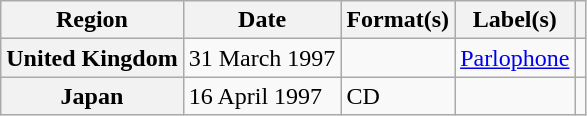<table class="wikitable plainrowheaders">
<tr>
<th scope="col">Region</th>
<th scope="col">Date</th>
<th scope="col">Format(s)</th>
<th scope="col">Label(s)</th>
<th scope="col"></th>
</tr>
<tr>
<th scope="row">United Kingdom</th>
<td>31 March 1997</td>
<td></td>
<td><a href='#'>Parlophone</a></td>
<td></td>
</tr>
<tr>
<th scope="row">Japan</th>
<td>16 April 1997</td>
<td>CD</td>
<td></td>
<td></td>
</tr>
</table>
